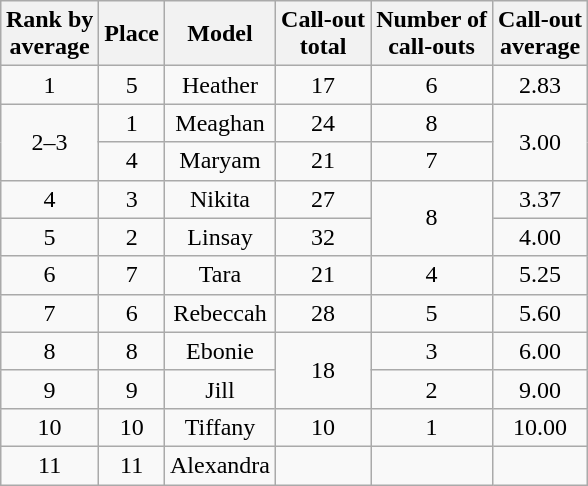<table class="wikitable sortable" style="margin:auto; text-align:center; white-space:nowrap">
<tr>
<th>Rank by<br>average</th>
<th>Place</th>
<th>Model</th>
<th>Call-out<br>total</th>
<th>Number of<br>call-outs</th>
<th>Call-out<br>average</th>
</tr>
<tr>
<td>1</td>
<td>5</td>
<td>Heather</td>
<td>17</td>
<td>6</td>
<td>2.83</td>
</tr>
<tr>
<td rowspan="2">2–3</td>
<td>1</td>
<td>Meaghan</td>
<td>24</td>
<td>8</td>
<td rowspan="2">3.00</td>
</tr>
<tr>
<td>4</td>
<td>Maryam</td>
<td>21</td>
<td>7</td>
</tr>
<tr>
<td>4</td>
<td>3</td>
<td>Nikita</td>
<td>27</td>
<td rowspan="2">8</td>
<td>3.37</td>
</tr>
<tr>
<td>5</td>
<td>2</td>
<td>Linsay</td>
<td>32</td>
<td>4.00</td>
</tr>
<tr>
<td>6</td>
<td>7</td>
<td>Tara</td>
<td>21</td>
<td>4</td>
<td>5.25</td>
</tr>
<tr>
<td>7</td>
<td>6</td>
<td>Rebeccah</td>
<td>28</td>
<td>5</td>
<td>5.60</td>
</tr>
<tr>
<td>8</td>
<td>8</td>
<td>Ebonie</td>
<td rowspan="2">18</td>
<td>3</td>
<td>6.00</td>
</tr>
<tr>
<td>9</td>
<td>9</td>
<td>Jill</td>
<td>2</td>
<td>9.00</td>
</tr>
<tr>
<td>10</td>
<td>10</td>
<td>Tiffany</td>
<td>10</td>
<td>1</td>
<td>10.00</td>
</tr>
<tr>
<td>11</td>
<td>11</td>
<td>Alexandra</td>
<td></td>
<td></td>
<td></td>
</tr>
</table>
